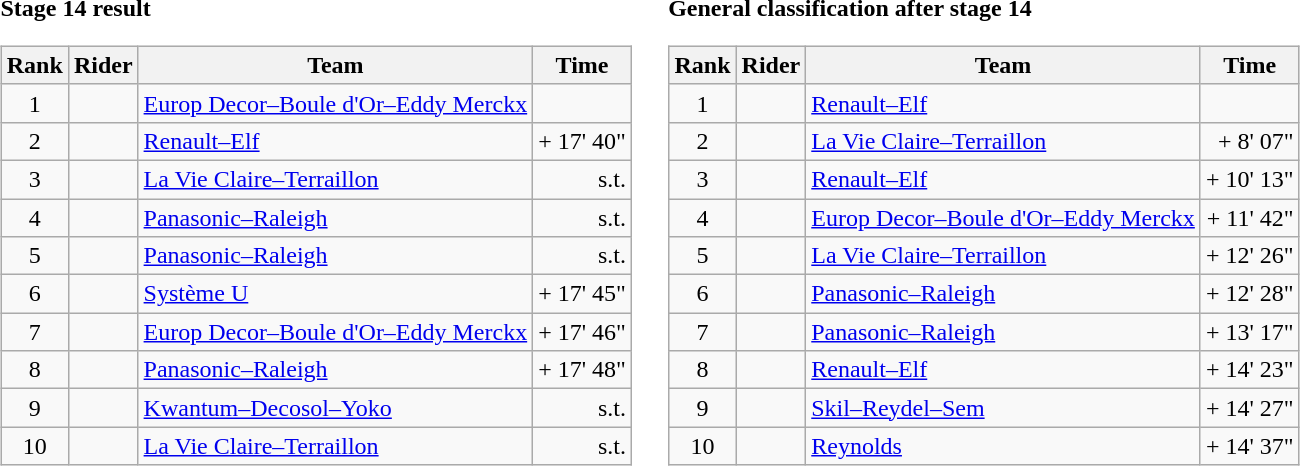<table>
<tr>
<td><strong>Stage 14 result</strong><br><table class="wikitable">
<tr>
<th scope="col">Rank</th>
<th scope="col">Rider</th>
<th scope="col">Team</th>
<th scope="col">Time</th>
</tr>
<tr>
<td style="text-align:center;">1</td>
<td></td>
<td><a href='#'>Europ Decor–Boule d'Or–Eddy Merckx</a></td>
<td style="text-align:right;"></td>
</tr>
<tr>
<td style="text-align:center;">2</td>
<td></td>
<td><a href='#'>Renault–Elf</a></td>
<td style="text-align:right;">+ 17' 40"</td>
</tr>
<tr>
<td style="text-align:center;">3</td>
<td></td>
<td><a href='#'>La Vie Claire–Terraillon</a></td>
<td style="text-align:right;">s.t.</td>
</tr>
<tr>
<td style="text-align:center;">4</td>
<td></td>
<td><a href='#'>Panasonic–Raleigh</a></td>
<td style="text-align:right;">s.t.</td>
</tr>
<tr>
<td style="text-align:center;">5</td>
<td></td>
<td><a href='#'>Panasonic–Raleigh</a></td>
<td style="text-align:right;">s.t.</td>
</tr>
<tr>
<td style="text-align:center;">6</td>
<td></td>
<td><a href='#'>Système U</a></td>
<td style="text-align:right;">+ 17' 45"</td>
</tr>
<tr>
<td style="text-align:center;">7</td>
<td></td>
<td><a href='#'>Europ Decor–Boule d'Or–Eddy Merckx</a></td>
<td style="text-align:right;">+ 17' 46"</td>
</tr>
<tr>
<td style="text-align:center;">8</td>
<td></td>
<td><a href='#'>Panasonic–Raleigh</a></td>
<td style="text-align:right;">+ 17' 48"</td>
</tr>
<tr>
<td style="text-align:center;">9</td>
<td></td>
<td><a href='#'>Kwantum–Decosol–Yoko</a></td>
<td style="text-align:right;">s.t.</td>
</tr>
<tr>
<td style="text-align:center;">10</td>
<td></td>
<td><a href='#'>La Vie Claire–Terraillon</a></td>
<td style="text-align:right;">s.t.</td>
</tr>
</table>
</td>
<td></td>
<td><strong>General classification after stage 14</strong><br><table class="wikitable">
<tr>
<th scope="col">Rank</th>
<th scope="col">Rider</th>
<th scope="col">Team</th>
<th scope="col">Time</th>
</tr>
<tr>
<td style="text-align:center;">1</td>
<td> </td>
<td><a href='#'>Renault–Elf</a></td>
<td style="text-align:right;"></td>
</tr>
<tr>
<td style="text-align:center;">2</td>
<td></td>
<td><a href='#'>La Vie Claire–Terraillon</a></td>
<td style="text-align:right;">+ 8' 07"</td>
</tr>
<tr>
<td style="text-align:center;">3</td>
<td></td>
<td><a href='#'>Renault–Elf</a></td>
<td style="text-align:right;">+ 10' 13"</td>
</tr>
<tr>
<td style="text-align:center;">4</td>
<td></td>
<td><a href='#'>Europ Decor–Boule d'Or–Eddy Merckx</a></td>
<td style="text-align:right;">+ 11' 42"</td>
</tr>
<tr>
<td style="text-align:center;">5</td>
<td></td>
<td><a href='#'>La Vie Claire–Terraillon</a></td>
<td style="text-align:right;">+ 12' 26"</td>
</tr>
<tr>
<td style="text-align:center;">6</td>
<td></td>
<td><a href='#'>Panasonic–Raleigh</a></td>
<td style="text-align:right;">+ 12' 28"</td>
</tr>
<tr>
<td style="text-align:center;">7</td>
<td></td>
<td><a href='#'>Panasonic–Raleigh</a></td>
<td style="text-align:right;">+ 13' 17"</td>
</tr>
<tr>
<td style="text-align:center;">8</td>
<td></td>
<td><a href='#'>Renault–Elf</a></td>
<td style="text-align:right;">+ 14' 23"</td>
</tr>
<tr>
<td style="text-align:center;">9</td>
<td></td>
<td><a href='#'>Skil–Reydel–Sem</a></td>
<td style="text-align:right;">+ 14' 27"</td>
</tr>
<tr>
<td style="text-align:center;">10</td>
<td></td>
<td><a href='#'>Reynolds</a></td>
<td style="text-align:right;">+ 14' 37"</td>
</tr>
</table>
</td>
</tr>
</table>
